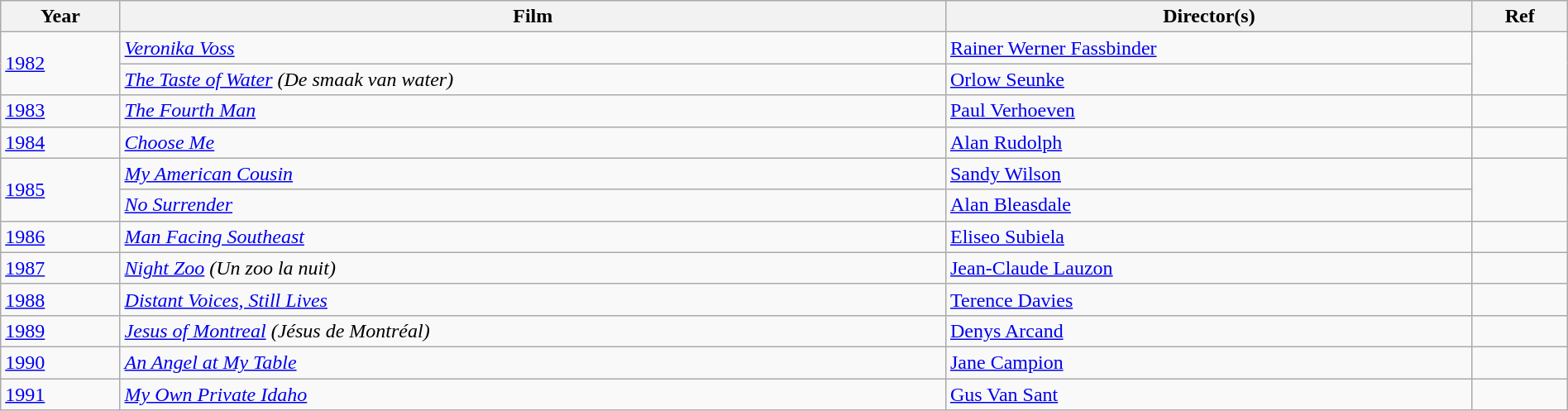<table class = "wikitable sortable" width=100%>
<tr>
<th>Year</th>
<th>Film</th>
<th>Director(s)</th>
<th>Ref</th>
</tr>
<tr>
<td rowspan=2><a href='#'>1982</a></td>
<td><em><a href='#'>Veronika Voss</a></em></td>
<td><a href='#'>Rainer Werner Fassbinder</a></td>
<td rowspan=2></td>
</tr>
<tr>
<td><em><a href='#'>The Taste of Water</a> (De smaak van water)</em></td>
<td><a href='#'>Orlow Seunke</a></td>
</tr>
<tr>
<td><a href='#'>1983</a></td>
<td><em><a href='#'>The Fourth Man</a></em></td>
<td><a href='#'>Paul Verhoeven</a></td>
<td></td>
</tr>
<tr>
<td><a href='#'>1984</a></td>
<td><em><a href='#'>Choose Me</a></em></td>
<td><a href='#'>Alan Rudolph</a></td>
<td></td>
</tr>
<tr>
<td rowspan=2><a href='#'>1985</a></td>
<td><em><a href='#'>My American Cousin</a></em></td>
<td><a href='#'>Sandy Wilson</a></td>
<td rowspan=2></td>
</tr>
<tr>
<td><em><a href='#'>No Surrender</a></em></td>
<td><a href='#'>Alan Bleasdale</a></td>
</tr>
<tr>
<td><a href='#'>1986</a></td>
<td><em><a href='#'>Man Facing Southeast</a></em></td>
<td><a href='#'>Eliseo Subiela</a></td>
<td></td>
</tr>
<tr>
<td><a href='#'>1987</a></td>
<td><em><a href='#'>Night Zoo</a> (Un zoo la nuit)</em></td>
<td><a href='#'>Jean-Claude Lauzon</a></td>
<td></td>
</tr>
<tr>
<td><a href='#'>1988</a></td>
<td><em><a href='#'>Distant Voices, Still Lives</a></em></td>
<td><a href='#'>Terence Davies</a></td>
<td></td>
</tr>
<tr>
<td><a href='#'>1989</a></td>
<td><em><a href='#'>Jesus of Montreal</a> (Jésus de Montréal)</em></td>
<td><a href='#'>Denys Arcand</a></td>
<td></td>
</tr>
<tr>
<td><a href='#'>1990</a></td>
<td><em><a href='#'>An Angel at My Table</a></em></td>
<td><a href='#'>Jane Campion</a></td>
<td></td>
</tr>
<tr>
<td><a href='#'>1991</a></td>
<td><em><a href='#'>My Own Private Idaho</a></em></td>
<td><a href='#'>Gus Van Sant</a></td>
<td></td>
</tr>
</table>
